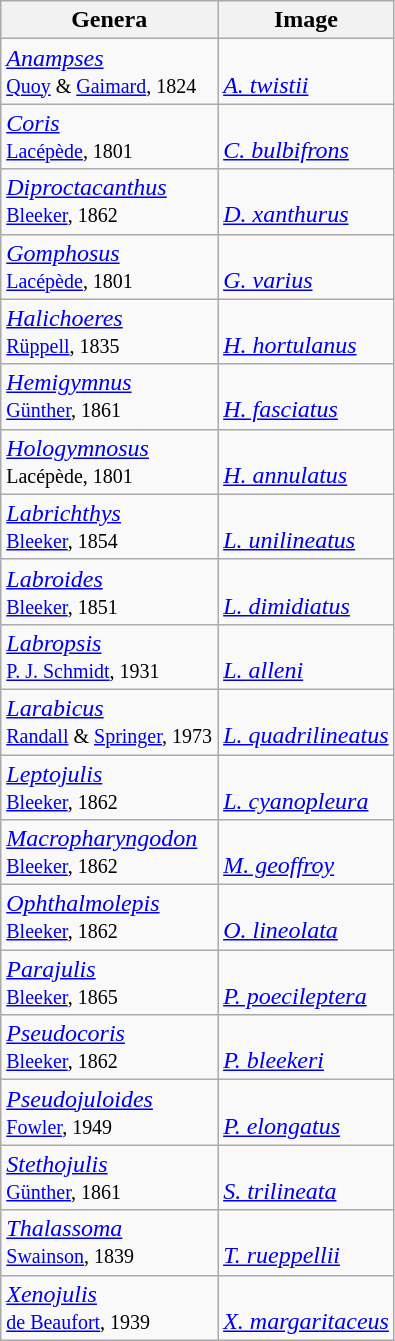<table class="wikitable">
<tr>
<th>Genera</th>
<th>Image</th>
</tr>
<tr>
<td><em><a href='#'>Anampses</a></em><br><small><a href='#'>Quoy</a> & <a href='#'>Gaimard</a>, 1824</small></td>
<td><br><em><a href='#'>A. twistii</a></em></td>
</tr>
<tr>
<td><em><a href='#'>Coris</a></em><br><small><a href='#'>Lacépède</a>, 1801</small></td>
<td><br><em><a href='#'>C. bulbifrons</a></em></td>
</tr>
<tr>
<td><em><a href='#'>Diproctacanthus</a></em><br><small><a href='#'>Bleeker</a>, 1862</small></td>
<td><br><em><a href='#'>D. xanthurus</a></em></td>
</tr>
<tr>
<td><em><a href='#'>Gomphosus</a></em><br><small><a href='#'>Lacépède</a>, 1801</small></td>
<td><br><em><a href='#'>G. varius</a></em></td>
</tr>
<tr>
<td><em><a href='#'>Halichoeres</a></em><br><small><a href='#'>Rüppell</a>, 1835</small></td>
<td><br><em><a href='#'>H. hortulanus</a></em></td>
</tr>
<tr>
<td><em><a href='#'>Hemigymnus</a></em><br><small><a href='#'>Günther</a>, 1861</small></td>
<td><br><em><a href='#'>H. fasciatus</a></em></td>
</tr>
<tr>
<td><em><a href='#'>Hologymnosus</a></em><br><small>Lacépède, 1801</small></td>
<td><br><em><a href='#'>H. annulatus</a></em></td>
</tr>
<tr>
<td><em><a href='#'>Labrichthys</a></em><br><small><a href='#'>Bleeker</a>, 1854</small></td>
<td><br><em><a href='#'>L. unilineatus</a></em></td>
</tr>
<tr>
<td><em><a href='#'>Labroides</a></em><br><small><a href='#'>Bleeker</a>, 1851</small></td>
<td><br><em><a href='#'>L. dimidiatus</a></em></td>
</tr>
<tr>
<td><em><a href='#'>Labropsis</a></em><br><small><a href='#'>P. J. Schmidt</a>, 1931</small></td>
<td><br><em><a href='#'>L. alleni</a></em></td>
</tr>
<tr>
<td><em><a href='#'>Larabicus</a></em><br><small><a href='#'>Randall</a> & <a href='#'>Springer</a>, 1973</small></td>
<td><br><em><a href='#'>L. quadrilineatus</a></em></td>
</tr>
<tr>
<td><em><a href='#'>Leptojulis</a></em><br><small><a href='#'>Bleeker</a>, 1862</small></td>
<td><br><a href='#'><em>L. cyanopleura</em></a></td>
</tr>
<tr>
<td><em><a href='#'>Macropharyngodon</a></em><br><small><a href='#'>Bleeker</a>, 1862</small></td>
<td><br><em><a href='#'>M. geoffroy</a></em></td>
</tr>
<tr>
<td><em><a href='#'>Ophthalmolepis</a></em><br><small><a href='#'>Bleeker</a>, 1862</small></td>
<td><br><em><a href='#'>O. lineolata</a></em></td>
</tr>
<tr>
<td><em><a href='#'>Parajulis</a></em><br><small><a href='#'>Bleeker</a>, 186</small><small>5</small></td>
<td><br><em><a href='#'>P. poecileptera</a></em></td>
</tr>
<tr>
<td><em><a href='#'>Pseudocoris</a></em><br><small><a href='#'>Bleeker</a>, 1862</small></td>
<td><br><em><a href='#'>P. bleekeri</a></em></td>
</tr>
<tr>
<td><em><a href='#'>Pseudojuloides</a></em><br><small><a href='#'>Fowler</a>, 1949</small></td>
<td><br><em><a href='#'>P. elongatus</a></em></td>
</tr>
<tr>
<td><em><a href='#'>Stethojulis</a></em><br><small><a href='#'>Günther</a>, 1861</small></td>
<td><br><em><a href='#'>S. trilineata</a></em></td>
</tr>
<tr>
<td><em><a href='#'>Thalassoma</a></em><br><small><a href='#'>Swainson</a>, 1839</small></td>
<td><br><em><a href='#'>T. rueppellii</a></em></td>
</tr>
<tr>
<td><em><a href='#'>Xenojulis</a></em><br><small><a href='#'>de Beaufort</a>, 1939</small></td>
<td><br><em><a href='#'>X. margaritaceus</a></em></td>
</tr>
</table>
